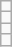<table class="wikitable">
<tr>
<td></td>
</tr>
<tr>
<td></td>
</tr>
<tr>
<td></td>
</tr>
<tr>
<td></td>
</tr>
</table>
